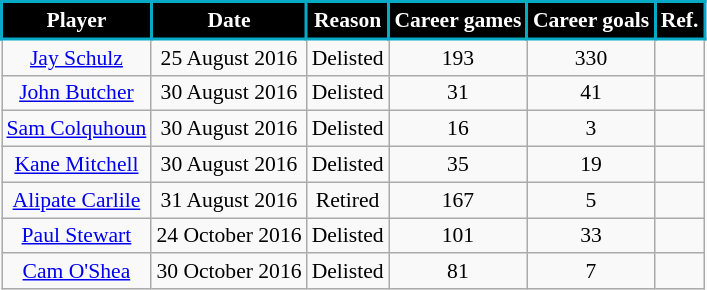<table class="wikitable" style="font-size:90%; text-align:center;">
<tr>
<td style="background:black; color:white; border: solid #06AAC5 2px"><strong>Player</strong></td>
<td style="background:black; color:white; border: solid #06AAC5 2px"><strong>Date</strong></td>
<td style="background:black; color:white; border: solid #06AAC5 2px"><strong>Reason</strong></td>
<td style="background:black; color:white; border: solid #06AAC5 2px"><strong>Career games</strong></td>
<td style="background:black; color:white; border: solid #06AAC5 2px"><strong>Career goals</strong></td>
<td style="background:black; color:white; border: solid #06AAC5 2px"><strong>Ref.</strong></td>
</tr>
<tr>
<td><a href='#'>Jay Schulz</a></td>
<td>25 August 2016</td>
<td>Delisted</td>
<td>193</td>
<td>330</td>
<td></td>
</tr>
<tr>
<td><a href='#'>John Butcher</a></td>
<td>30 August 2016</td>
<td>Delisted</td>
<td>31</td>
<td>41</td>
<td></td>
</tr>
<tr>
<td><a href='#'>Sam Colquhoun</a></td>
<td>30 August 2016</td>
<td>Delisted</td>
<td>16</td>
<td>3</td>
<td></td>
</tr>
<tr>
<td><a href='#'>Kane Mitchell</a></td>
<td>30 August 2016</td>
<td>Delisted</td>
<td>35</td>
<td>19</td>
<td></td>
</tr>
<tr>
<td><a href='#'>Alipate Carlile</a></td>
<td>31 August 2016</td>
<td>Retired</td>
<td>167</td>
<td>5</td>
<td></td>
</tr>
<tr>
<td><a href='#'>Paul Stewart</a></td>
<td>24 October 2016</td>
<td>Delisted</td>
<td>101</td>
<td>33</td>
<td></td>
</tr>
<tr>
<td><a href='#'>Cam O'Shea</a></td>
<td>30 October 2016</td>
<td>Delisted</td>
<td>81</td>
<td>7</td>
<td></td>
</tr>
</table>
